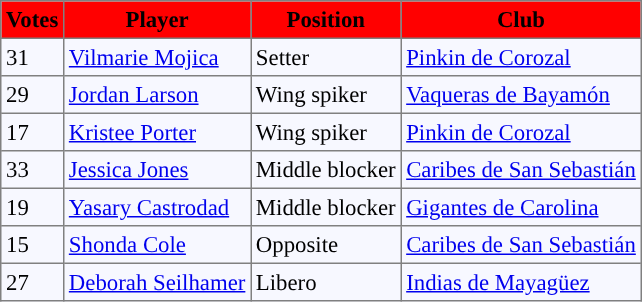<table bgcolor="#f7f8ff" cellpadding="3" cellspacing="0" border="1" style="font-size: 95%; border: gray solid 1px; border-collapse: collapse;">
<tr bgcolor="#ff0000">
<td align=center><strong>Votes</strong></td>
<td align=center><strong>Player</strong></td>
<td align=center><strong>Position</strong></td>
<td align=center><strong>Club</strong></td>
</tr>
<tr align="left">
<td>31</td>
<td> <a href='#'>Vilmarie Mojica</a></td>
<td>Setter</td>
<td><a href='#'>Pinkin de Corozal</a></td>
</tr>
<tr align="left">
<td>29</td>
<td> <a href='#'>Jordan Larson</a></td>
<td>Wing spiker</td>
<td><a href='#'>Vaqueras de Bayamón</a></td>
</tr>
<tr align="left">
<td>17</td>
<td> <a href='#'>Kristee Porter</a></td>
<td>Wing spiker</td>
<td><a href='#'>Pinkin de Corozal</a></td>
</tr>
<tr align="left">
<td>33</td>
<td> <a href='#'>Jessica Jones</a></td>
<td>Middle blocker</td>
<td><a href='#'>Caribes de San Sebastián</a></td>
</tr>
<tr align="left">
<td>19</td>
<td> <a href='#'>Yasary Castrodad</a></td>
<td>Middle blocker</td>
<td><a href='#'>Gigantes de Carolina</a></td>
</tr>
<tr align="left">
<td>15</td>
<td> <a href='#'>Shonda Cole</a></td>
<td>Opposite</td>
<td><a href='#'>Caribes de San Sebastián</a></td>
</tr>
<tr align="left">
<td>27</td>
<td> <a href='#'>Deborah Seilhamer</a></td>
<td>Libero</td>
<td><a href='#'>Indias de Mayagüez</a></td>
</tr>
</table>
